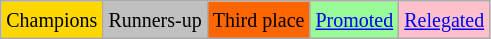<table class="wikitable">
<tr>
<td bgcolor=gold><small>Champions</small></td>
<td bgcolor=silver><small>Runners-up</small></td>
<td bgcolor=ff6600><small>Third place</small></td>
<td bgcolor=palegreen><small><a href='#'>Promoted</a></small></td>
<td bgcolor=pink><small><a href='#'>Relegated</a></small></td>
</tr>
</table>
